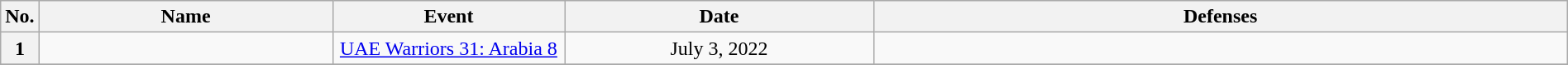<table class="wikitable" width=100%>
<tr>
<th width=1%>No.</th>
<th width=19%>Name</th>
<th width=15%>Event</th>
<th width=20%>Date</th>
<th width=45%>Defenses</th>
</tr>
<tr>
<th>1</th>
<td align=left><br></td>
<td align=center><a href='#'>UAE Warriors 31: Arabia 8</a> <br></td>
<td align=center>July 3, 2022</td>
<td></td>
</tr>
<tr>
</tr>
</table>
